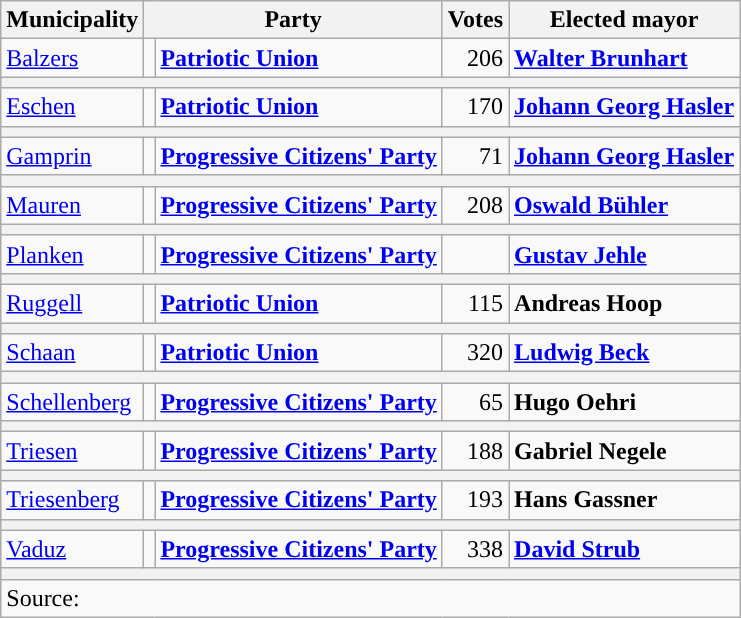<table class="wikitable" style="text-align:right">
<tr>
<th>Municipality</th>
<th colspan="2">Party</th>
<th>Votes</th>
<th>Elected mayor</th>
</tr>
<tr>
<td align="left"><a href='#'>Balzers</a></td>
<td style="color:inherit;background:"></td>
<td align="left"><a href='#'><strong>Patriotic Union</strong></a></td>
<td>206</td>
<td align="left"><strong><a href='#'>Walter Brunhart</a></strong></td>
</tr>
<tr>
<th colspan="5"></th>
</tr>
<tr>
<td align="left"><a href='#'>Eschen</a></td>
<td style="color:inherit;background:"></td>
<td align="left"><a href='#'><strong>Patriotic Union</strong></a></td>
<td>170</td>
<td align="left"><a href='#'><strong>Johann Georg Hasler</strong></a></td>
</tr>
<tr>
<th colspan="5"></th>
</tr>
<tr>
<td align="left"><a href='#'>Gamprin</a></td>
<td style="color:inherit;background:"></td>
<td align="left"><strong><a href='#'>Progressive Citizens' Party</a></strong></td>
<td>71</td>
<td align="left"><strong><a href='#'>Johann Georg Hasler</a></strong></td>
</tr>
<tr>
<th colspan="5"></th>
</tr>
<tr>
<td align="left"><a href='#'>Mauren</a></td>
<td style="color:inherit;background:"></td>
<td align="left"><strong><a href='#'>Progressive Citizens' Party</a></strong></td>
<td>208</td>
<td align="left"><strong><a href='#'>Oswald Bühler</a></strong></td>
</tr>
<tr>
<th colspan="5"></th>
</tr>
<tr>
<td align="left"><a href='#'>Planken</a></td>
<td style="color:inherit;background:"></td>
<td align="left"><strong><a href='#'>Progressive Citizens' Party</a></strong></td>
<td></td>
<td align="left"><strong><a href='#'>Gustav Jehle</a></strong></td>
</tr>
<tr>
<th colspan="5"></th>
</tr>
<tr>
<td align="left"><a href='#'>Ruggell</a></td>
<td style="color:inherit;background:"></td>
<td align="left"><a href='#'><strong>Patriotic Union</strong></a></td>
<td>115</td>
<td align="left"><strong>Andreas Hoop</strong></td>
</tr>
<tr>
<th colspan="5"></th>
</tr>
<tr>
<td align="left"><a href='#'>Schaan</a></td>
<td style="color:inherit;background:"></td>
<td align="left"><a href='#'><strong>Patriotic Union</strong></a></td>
<td>320</td>
<td align="left"><strong><a href='#'>Ludwig Beck</a></strong></td>
</tr>
<tr>
<th colspan="5"></th>
</tr>
<tr>
<td align="left"><a href='#'>Schellenberg</a></td>
<td style="color:inherit;background:"></td>
<td align="left"><strong><a href='#'>Progressive Citizens' Party</a></strong></td>
<td>65</td>
<td align="left"><strong>Hugo Oehri</strong></td>
</tr>
<tr>
<th colspan="5"></th>
</tr>
<tr>
<td align="left"><a href='#'>Triesen</a></td>
<td style="color:inherit;background:"></td>
<td align="left"><strong><a href='#'>Progressive Citizens' Party</a></strong></td>
<td>188</td>
<td align="left"><strong>Gabriel Negele</strong></td>
</tr>
<tr>
<th colspan="5"></th>
</tr>
<tr>
<td align="left"><a href='#'>Triesenberg</a></td>
<td style="color:inherit;background:"></td>
<td align="left"><strong><a href='#'>Progressive Citizens' Party</a></strong></td>
<td>193</td>
<td align="left"><strong>Hans Gassner</strong></td>
</tr>
<tr>
<th colspan="5"></th>
</tr>
<tr>
<td align="left"><a href='#'>Vaduz</a></td>
<td style="color:inherit;background:"></td>
<td align="left"><strong><a href='#'>Progressive Citizens' Party</a></strong></td>
<td>338</td>
<td align="left"><strong><a href='#'>David Strub</a></strong></td>
</tr>
<tr>
<th colspan="5"></th>
</tr>
<tr>
<td colspan="5" align="left">Source: </td>
</tr>
</table>
